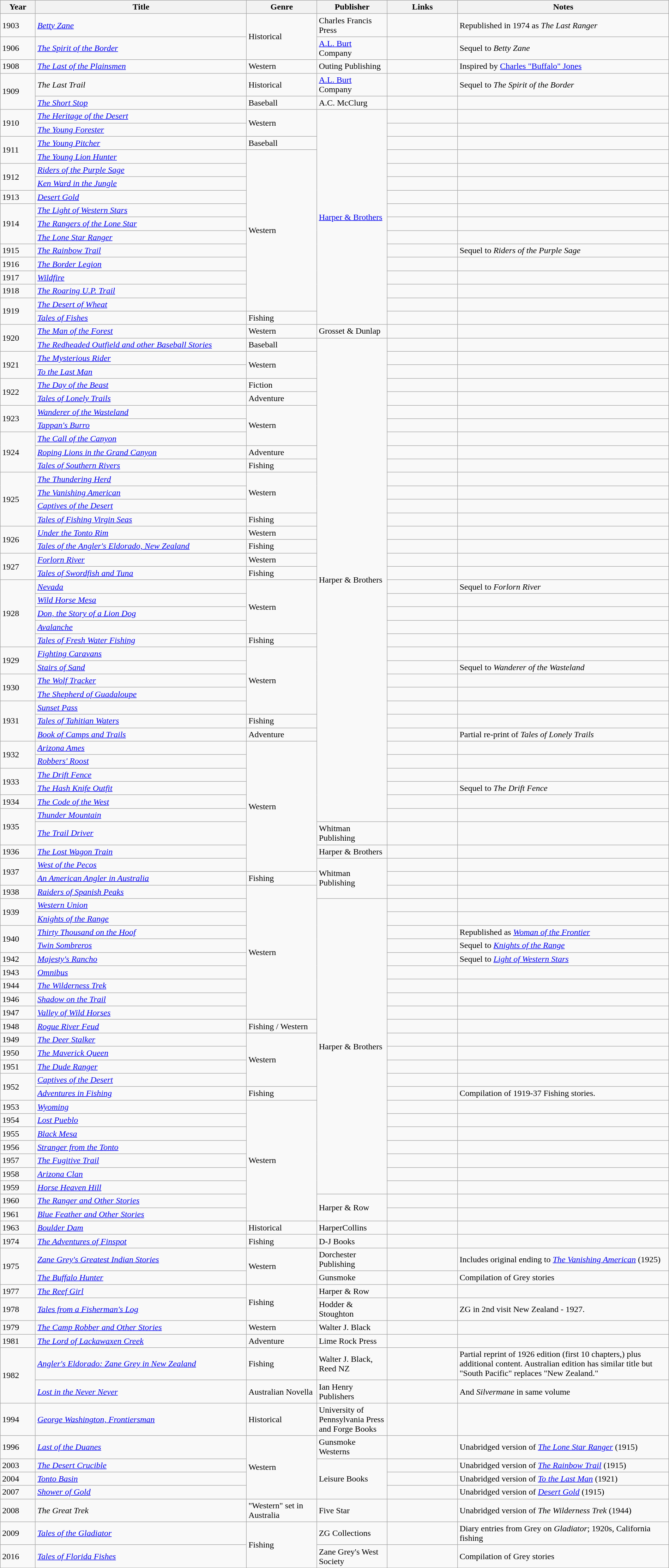<table class="wikitable sortable" style="width:100%;">
<tr>
<th style="width:5%;">Year</th>
<th style="width:30%;">Title</th>
<th style="width:10%;">Genre</th>
<th style="width:10%;">Publisher</th>
<th class="unsortable" style="width:10%;">Links</th>
<th class="unsortable" style="width:30%;">Notes</th>
</tr>
<tr>
<td>1903</td>
<td><em><a href='#'>Betty Zane</a></em></td>
<td rowspan="2">Historical</td>
<td>Charles Francis Press</td>
<td></td>
<td>Republished in 1974 as <em>The Last Ranger</em></td>
</tr>
<tr>
<td>1906</td>
<td><em><a href='#'>The Spirit of the Border</a></em></td>
<td><a href='#'>A.L. Burt</a> Company</td>
<td></td>
<td>Sequel to <em>Betty Zane</em></td>
</tr>
<tr>
<td>1908</td>
<td><em><a href='#'>The Last of the Plainsmen</a></em></td>
<td>Western</td>
<td>Outing Publishing</td>
<td></td>
<td>Inspired by <a href='#'>Charles "Buffalo" Jones</a></td>
</tr>
<tr>
<td rowspan="2">1909</td>
<td><em>The Last Trail</em></td>
<td>Historical</td>
<td><a href='#'>A.L. Burt</a> Company</td>
<td></td>
<td>Sequel to <em>The Spirit of the Border</em></td>
</tr>
<tr>
<td><em><a href='#'>The Short Stop</a></em></td>
<td>Baseball</td>
<td>A.C. McClurg</td>
<td></td>
<td></td>
</tr>
<tr>
<td rowspan=2>1910</td>
<td><em><a href='#'>The Heritage of the Desert</a></em></td>
<td rowspan="2">Western</td>
<td rowspan="16"><a href='#'>Harper & Brothers</a></td>
<td></td>
<td></td>
</tr>
<tr>
<td><em><a href='#'>The Young Forester</a></em></td>
<td></td>
<td></td>
</tr>
<tr>
<td rowspan=2>1911</td>
<td><em><a href='#'>The Young Pitcher</a></em></td>
<td>Baseball</td>
<td></td>
<td></td>
</tr>
<tr>
<td><em><a href='#'>The Young Lion Hunter</a></em></td>
<td rowspan="12">Western</td>
<td></td>
<td></td>
</tr>
<tr>
<td rowspan=2>1912</td>
<td><em><a href='#'>Riders of the Purple Sage</a></em></td>
<td>  </td>
<td></td>
</tr>
<tr>
<td><em><a href='#'>Ken Ward in the Jungle</a></em></td>
<td></td>
<td></td>
</tr>
<tr>
<td>1913</td>
<td><em><a href='#'>Desert Gold</a></em></td>
<td></td>
<td></td>
</tr>
<tr>
<td rowspan=3>1914</td>
<td><em><a href='#'>The Light of Western Stars</a></em></td>
<td></td>
<td></td>
</tr>
<tr>
<td><em><a href='#'>The Rangers of the Lone Star</a></em></td>
<td></td>
<td></td>
</tr>
<tr>
<td><em><a href='#'>The Lone Star Ranger</a></em></td>
<td></td>
<td></td>
</tr>
<tr>
<td>1915</td>
<td><em><a href='#'>The Rainbow Trail</a></em></td>
<td></td>
<td>Sequel to <em>Riders of the Purple Sage</em></td>
</tr>
<tr>
<td>1916</td>
<td><em><a href='#'>The Border Legion</a></em></td>
<td></td>
<td></td>
</tr>
<tr>
<td>1917</td>
<td><em><a href='#'>Wildfire</a></em></td>
<td></td>
<td></td>
</tr>
<tr>
<td>1918</td>
<td><em><a href='#'>The Roaring U.P. Trail</a></em></td>
<td></td>
<td></td>
</tr>
<tr>
<td rowspan=2>1919</td>
<td><em><a href='#'>The Desert of Wheat</a></em></td>
<td></td>
<td></td>
</tr>
<tr>
<td><em><a href='#'>Tales of Fishes</a></em></td>
<td>Fishing</td>
<td></td>
<td></td>
</tr>
<tr>
<td rowspan=2>1920</td>
<td><em><a href='#'>The Man of the Forest</a></em></td>
<td>Western</td>
<td>Grosset & Dunlap</td>
<td></td>
<td></td>
</tr>
<tr>
<td><em><a href='#'>The Redheaded Outfield and other Baseball Stories</a></em></td>
<td>Baseball</td>
<td rowspan="36">Harper & Brothers</td>
<td></td>
<td></td>
</tr>
<tr>
<td rowspan=2>1921</td>
<td><em><a href='#'>The Mysterious Rider</a></em></td>
<td rowspan="2">Western</td>
<td> </td>
<td></td>
</tr>
<tr>
<td><em><a href='#'>To the Last Man</a></em></td>
<td></td>
<td></td>
</tr>
<tr>
<td rowspan=2>1922</td>
<td><em><a href='#'>The Day of the Beast</a></em></td>
<td>Fiction</td>
<td></td>
<td></td>
</tr>
<tr>
<td><em><a href='#'>Tales of Lonely Trails</a></em></td>
<td>Adventure</td>
<td></td>
<td></td>
</tr>
<tr>
<td rowspan=2>1923</td>
<td><em><a href='#'>Wanderer of the Wasteland</a></em></td>
<td rowspan="3">Western</td>
<td></td>
<td></td>
</tr>
<tr>
<td><em><a href='#'>Tappan's Burro</a></em></td>
<td></td>
<td></td>
</tr>
<tr>
<td rowspan=3>1924</td>
<td><em><a href='#'>The Call of the Canyon</a></em></td>
<td></td>
<td></td>
</tr>
<tr>
<td><em><a href='#'>Roping Lions in the Grand Canyon</a></em></td>
<td>Adventure</td>
<td></td>
<td></td>
</tr>
<tr>
<td><em><a href='#'>Tales of Southern Rivers</a></em></td>
<td>Fishing</td>
<td></td>
<td></td>
</tr>
<tr>
<td rowspan=4>1925</td>
<td><em><a href='#'>The Thundering Herd</a></em></td>
<td rowspan="3">Western</td>
<td></td>
<td></td>
</tr>
<tr>
<td><em><a href='#'>The Vanishing American</a></em></td>
<td></td>
<td></td>
</tr>
<tr>
<td><em><a href='#'>Captives of the Desert</a></em></td>
<td></td>
<td></td>
</tr>
<tr>
<td><em><a href='#'>Tales of Fishing Virgin Seas</a></em></td>
<td>Fishing</td>
<td></td>
<td></td>
</tr>
<tr>
<td rowspan=2>1926</td>
<td><em><a href='#'>Under the Tonto Rim</a></em></td>
<td>Western</td>
<td></td>
<td></td>
</tr>
<tr>
<td><em><a href='#'>Tales of the Angler's Eldorado, New Zealand</a></em></td>
<td>Fishing</td>
<td></td>
<td></td>
</tr>
<tr>
<td rowspan=2>1927</td>
<td><em><a href='#'>Forlorn River</a></em></td>
<td>Western</td>
<td></td>
<td></td>
</tr>
<tr>
<td><em><a href='#'>Tales of Swordfish and Tuna</a></em></td>
<td>Fishing</td>
<td></td>
<td></td>
</tr>
<tr>
<td rowspan=5>1928</td>
<td><em><a href='#'>Nevada</a></em></td>
<td rowspan="4">Western</td>
<td></td>
<td>Sequel to <em>Forlorn River</em></td>
</tr>
<tr>
<td><em><a href='#'>Wild Horse Mesa</a></em></td>
<td></td>
<td></td>
</tr>
<tr>
<td><em><a href='#'>Don, the Story of a Lion Dog</a></em></td>
<td></td>
<td></td>
</tr>
<tr>
<td><em><a href='#'>Avalanche</a></em></td>
<td></td>
<td></td>
</tr>
<tr>
<td><em><a href='#'>Tales of Fresh Water Fishing</a></em></td>
<td>Fishing</td>
<td></td>
<td></td>
</tr>
<tr>
<td rowspan=2>1929</td>
<td><em><a href='#'>Fighting Caravans</a></em></td>
<td rowspan="5">Western</td>
<td></td>
<td></td>
</tr>
<tr>
<td><em><a href='#'>Stairs of Sand</a></em></td>
<td></td>
<td>Sequel to <em>Wanderer of the Wasteland</em></td>
</tr>
<tr>
<td rowspan=2>1930</td>
<td><em><a href='#'>The Wolf Tracker</a></em></td>
<td></td>
<td></td>
</tr>
<tr>
<td><em><a href='#'>The Shepherd of Guadaloupe</a></em></td>
<td></td>
<td></td>
</tr>
<tr>
<td rowspan=3>1931</td>
<td><em><a href='#'>Sunset Pass</a></em></td>
<td></td>
<td></td>
</tr>
<tr>
<td><em><a href='#'>Tales of Tahitian Waters</a></em></td>
<td>Fishing</td>
<td></td>
<td></td>
</tr>
<tr>
<td><em><a href='#'>Book of Camps and Trails</a></em></td>
<td>Adventure</td>
<td></td>
<td>Partial re-print of <em>Tales of Lonely Trails</em></td>
</tr>
<tr>
<td rowspan=2>1932</td>
<td><em><a href='#'>Arizona Ames</a></em></td>
<td rowspan="9">Western</td>
<td></td>
<td></td>
</tr>
<tr>
<td><em><a href='#'>Robbers' Roost</a></em></td>
<td></td>
<td></td>
</tr>
<tr>
<td rowspan=2>1933</td>
<td><em><a href='#'>The Drift Fence</a></em></td>
<td></td>
<td></td>
</tr>
<tr>
<td><em><a href='#'>The Hash Knife Outfit</a></em></td>
<td></td>
<td>Sequel to <em>The Drift Fence</em></td>
</tr>
<tr>
<td>1934</td>
<td><em><a href='#'>The Code of the West</a></em></td>
<td></td>
<td></td>
</tr>
<tr>
<td rowspan=2>1935</td>
<td><em><a href='#'>Thunder Mountain</a></em></td>
<td></td>
<td></td>
</tr>
<tr>
<td><em><a href='#'>The Trail Driver</a></em></td>
<td>Whitman Publishing</td>
<td></td>
<td></td>
</tr>
<tr>
<td>1936</td>
<td><em><a href='#'>The Lost Wagon Train</a></em></td>
<td>Harper & Brothers</td>
<td></td>
<td></td>
</tr>
<tr>
<td rowspan=2>1937</td>
<td><em><a href='#'>West of the Pecos</a></em></td>
<td rowspan="3">Whitman Publishing</td>
<td></td>
<td></td>
</tr>
<tr>
<td><em><a href='#'>An American Angler in Australia</a></em></td>
<td>Fishing</td>
<td></td>
<td></td>
</tr>
<tr>
<td>1938</td>
<td><em><a href='#'>Raiders of Spanish Peaks</a></em></td>
<td rowspan="10">Western</td>
<td></td>
<td></td>
</tr>
<tr>
<td rowspan=2>1939</td>
<td><em><a href='#'>Western Union</a></em></td>
<td rowspan="22">Harper & Brothers</td>
<td></td>
<td></td>
</tr>
<tr>
<td><em><a href='#'>Knights of the Range</a></em></td>
<td></td>
<td></td>
</tr>
<tr>
<td rowspan=2>1940</td>
<td><em><a href='#'>Thirty Thousand on the Hoof</a></em></td>
<td></td>
<td>Republished as <em><a href='#'>Woman of the Frontier</a></em></td>
</tr>
<tr>
<td><em><a href='#'>Twin Sombreros</a></em></td>
<td></td>
<td>Sequel to <em><a href='#'>Knights of the Range</a></em></td>
</tr>
<tr>
<td>1942</td>
<td><em><a href='#'>Majesty's Rancho</a></em></td>
<td></td>
<td>Sequel to <em><a href='#'>Light of Western Stars</a></em></td>
</tr>
<tr>
<td>1943</td>
<td><em><a href='#'>Omnibus</a></em></td>
<td></td>
<td></td>
</tr>
<tr>
<td>1944</td>
<td><em><a href='#'>The Wilderness Trek</a></em></td>
<td></td>
<td></td>
</tr>
<tr>
<td>1946</td>
<td><em><a href='#'>Shadow on the Trail</a></em></td>
<td></td>
<td></td>
</tr>
<tr>
<td>1947</td>
<td><em><a href='#'>Valley of Wild Horses</a></em></td>
<td></td>
<td></td>
</tr>
<tr>
<td>1948</td>
<td><em><a href='#'>Rogue River Feud</a></em></td>
<td>Fishing / Western</td>
<td></td>
<td></td>
</tr>
<tr>
<td>1949</td>
<td><em><a href='#'>The Deer Stalker</a></em></td>
<td rowspan="4">Western</td>
<td></td>
<td></td>
</tr>
<tr>
<td>1950</td>
<td><em><a href='#'>The Maverick Queen</a></em></td>
<td></td>
<td></td>
</tr>
<tr>
<td>1951</td>
<td><em><a href='#'>The Dude Ranger</a></em></td>
<td></td>
<td></td>
</tr>
<tr>
<td rowspan=2>1952</td>
<td><em><a href='#'>Captives of the Desert</a></em></td>
<td></td>
<td></td>
</tr>
<tr>
<td><em><a href='#'>Adventures in Fishing</a></em></td>
<td>Fishing</td>
<td></td>
<td>Compilation of 1919-37 Fishing stories.</td>
</tr>
<tr>
<td>1953</td>
<td><em><a href='#'>Wyoming</a></em></td>
<td rowspan="9">Western</td>
<td></td>
<td></td>
</tr>
<tr>
<td>1954</td>
<td><em><a href='#'>Lost Pueblo</a></em></td>
<td></td>
<td></td>
</tr>
<tr>
<td>1955</td>
<td><em><a href='#'>Black Mesa</a></em></td>
<td></td>
<td></td>
</tr>
<tr>
<td>1956</td>
<td><em><a href='#'>Stranger from the Tonto</a></em></td>
<td></td>
<td></td>
</tr>
<tr>
<td>1957</td>
<td><em><a href='#'>The Fugitive Trail</a></em></td>
<td></td>
<td></td>
</tr>
<tr>
<td>1958</td>
<td><em><a href='#'>Arizona Clan</a></em></td>
<td></td>
<td></td>
</tr>
<tr>
<td>1959</td>
<td><em><a href='#'>Horse Heaven Hill</a></em></td>
<td></td>
<td></td>
</tr>
<tr>
<td>1960</td>
<td><em><a href='#'>The Ranger and Other Stories</a></em></td>
<td rowspan="2">Harper & Row</td>
<td></td>
<td></td>
</tr>
<tr>
<td>1961</td>
<td><em><a href='#'>Blue Feather and Other Stories</a></em></td>
<td></td>
<td></td>
</tr>
<tr>
<td>1963</td>
<td><em><a href='#'>Boulder Dam</a></em></td>
<td>Historical</td>
<td>HarperCollins</td>
<td></td>
<td></td>
</tr>
<tr>
<td>1974</td>
<td><em><a href='#'>The Adventures of Finspot</a></em></td>
<td>Fishing</td>
<td>D-J Books</td>
<td></td>
<td></td>
</tr>
<tr>
<td rowspan="2">1975</td>
<td><em><a href='#'>Zane Grey's Greatest Indian Stories</a></em></td>
<td rowspan="2">Western</td>
<td>Dorchester Publishing</td>
<td></td>
<td>Includes original ending to <em><a href='#'>The Vanishing American</a></em> (1925)</td>
</tr>
<tr>
<td><em><a href='#'>The Buffalo Hunter</a></em></td>
<td>Gunsmoke</td>
<td></td>
<td>Compilation of Grey stories</td>
</tr>
<tr>
<td>1977</td>
<td><em><a href='#'>The Reef Girl</a></em></td>
<td rowspan="2">Fishing</td>
<td>Harper & Row</td>
<td></td>
<td></td>
</tr>
<tr>
<td>1978</td>
<td><em><a href='#'>Tales from a Fisherman's Log</a></em></td>
<td>Hodder & Stoughton</td>
<td></td>
<td>ZG in 2nd visit New Zealand - 1927.</td>
</tr>
<tr>
<td>1979</td>
<td><em><a href='#'>The Camp Robber and Other Stories</a></em></td>
<td>Western</td>
<td>Walter J. Black</td>
<td></td>
<td></td>
</tr>
<tr>
<td>1981</td>
<td><em><a href='#'>The Lord of Lackawaxen Creek</a></em></td>
<td>Adventure</td>
<td>Lime Rock Press</td>
<td></td>
<td></td>
</tr>
<tr>
<td rowspan="2">1982</td>
<td><em><a href='#'>Angler's Eldorado: Zane Grey in New Zealand</a></em></td>
<td>Fishing</td>
<td>Walter J. Black, Reed NZ</td>
<td></td>
<td>Partial reprint of 1926 edition (first 10 chapters,) plus additional content. Australian edition has similar title but "South Pacific" replaces "New Zealand."</td>
</tr>
<tr>
<td><em><a href='#'>Lost in the Never Never</a></em></td>
<td>Australian Novella</td>
<td>Ian Henry Publishers</td>
<td></td>
<td>And <em>Silvermane</em> in same volume</td>
</tr>
<tr>
<td>1994</td>
<td><em><a href='#'>George Washington, Frontiersman</a></em></td>
<td>Historical</td>
<td>University of Pennsylvania Press and Forge Books</td>
<td></td>
<td></td>
</tr>
<tr>
<td>1996</td>
<td><em><a href='#'>Last of the Duanes</a></em></td>
<td rowspan="4">Western</td>
<td>Gunsmoke Westerns</td>
<td></td>
<td>Unabridged version of <em><a href='#'>The Lone Star Ranger</a></em> (1915)</td>
</tr>
<tr>
<td>2003</td>
<td><em><a href='#'>The Desert Crucible</a></em></td>
<td rowspan="3">Leisure Books</td>
<td></td>
<td>Unabridged version of <em><a href='#'>The Rainbow Trail</a></em> (1915)</td>
</tr>
<tr>
<td>2004</td>
<td><em><a href='#'>Tonto Basin</a></em></td>
<td></td>
<td>Unabridged version of <em><a href='#'>To the Last Man</a></em> (1921)</td>
</tr>
<tr>
<td>2007</td>
<td><em><a href='#'>Shower of Gold</a></em></td>
<td></td>
<td>Unabridged version of <em><a href='#'>Desert Gold</a></em> (1915)</td>
</tr>
<tr>
<td>2008</td>
<td><em>The Great Trek</em></td>
<td>"Western" set in Australia</td>
<td>Five Star</td>
<td></td>
<td>Unabridged version of <em>The Wilderness Trek</em> (1944)</td>
</tr>
<tr>
<td>2009</td>
<td><em><a href='#'>Tales of the Gladiator</a></em></td>
<td rowspan="2">Fishing</td>
<td>ZG Collections</td>
<td></td>
<td>Diary entries from Grey on <em>Gladiator</em>; 1920s, California fishing</td>
</tr>
<tr>
<td>2016</td>
<td><em><a href='#'>Tales of Florida Fishes</a></em></td>
<td>Zane Grey's West Society</td>
<td></td>
<td>Compilation of Grey stories</td>
</tr>
</table>
